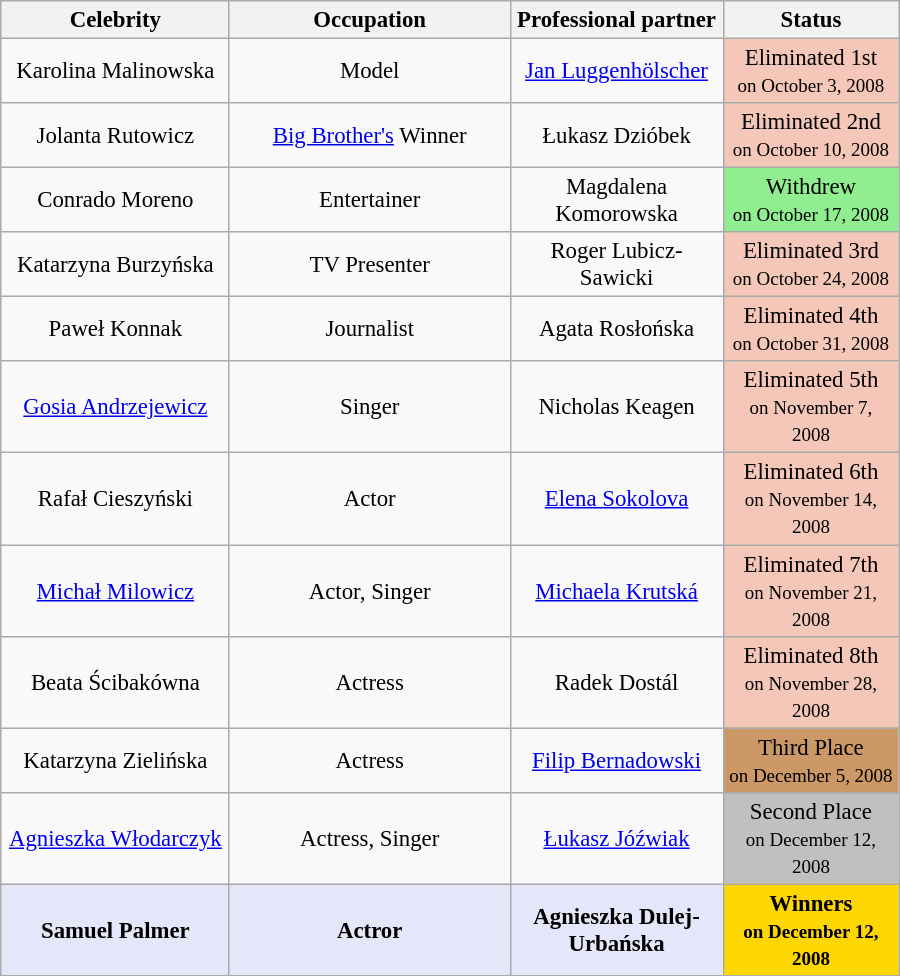<table class="wikitable" style="margin:auto; text-align:center; font-size:95%;">
<tr>
<th style="width:145px;">Celebrity</th>
<th style="width:180px;">Occupation</th>
<th style="width:135px;">Professional partner</th>
<th style="width:110px;">Status</th>
</tr>
<tr>
<td>Karolina Malinowska</td>
<td>Model</td>
<td><a href='#'>Jan Luggenhölscher</a></td>
<td style="background:#f4c7b8;">Eliminated 1st<br><small>on October 3, 2008</small></td>
</tr>
<tr>
<td>Jolanta Rutowicz</td>
<td><a href='#'>Big Brother's</a> Winner</td>
<td>Łukasz Dzióbek</td>
<td style="background:#f4c7b8;">Eliminated 2nd<br><small>on October 10, 2008</small></td>
</tr>
<tr>
<td>Conrado Moreno</td>
<td>Entertainer</td>
<td>Magdalena Komorowska</td>
<td style="background:lightgreen;">Withdrew<br><small>on October 17, 2008</small></td>
</tr>
<tr>
<td>Katarzyna Burzyńska</td>
<td>TV Presenter</td>
<td>Roger Lubicz-Sawicki</td>
<td style="background:#f4c7b8;">Eliminated 3rd<br><small>on October 24, 2008</small></td>
</tr>
<tr>
<td>Paweł Konnak</td>
<td>Journalist</td>
<td>Agata Rosłońska</td>
<td style="background:#f4c7b8;">Eliminated 4th<br><small>on October 31, 2008</small></td>
</tr>
<tr>
<td><a href='#'>Gosia Andrzejewicz</a></td>
<td>Singer</td>
<td>Nicholas Keagen</td>
<td style="background:#f4c7b8;">Eliminated 5th<br><small>on November 7, 2008</small></td>
</tr>
<tr>
<td>Rafał Cieszyński</td>
<td>Actor</td>
<td><a href='#'>Elena Sokolova</a></td>
<td style="background:#f4c7b8;">Eliminated 6th<br><small>on November 14, 2008</small></td>
</tr>
<tr>
<td><a href='#'>Michał Milowicz</a></td>
<td>Actor, Singer</td>
<td><a href='#'>Michaela Krutská</a></td>
<td style="background:#f4c7b8;">Eliminated 7th<br><small>on November 21, 2008</small></td>
</tr>
<tr>
<td>Beata Ścibakówna</td>
<td>Actress</td>
<td>Radek Dostál</td>
<td style="background:#f4c7b8;">Eliminated 8th<br><small>on November 28, 2008</small></td>
</tr>
<tr>
<td>Katarzyna Zielińska</td>
<td>Actress</td>
<td><a href='#'>Filip Bernadowski</a></td>
<td style="background:#c96;">Third Place<br><small>on December 5, 2008</small></td>
</tr>
<tr>
<td><a href='#'>Agnieszka Włodarczyk</a></td>
<td>Actress, Singer</td>
<td><a href='#'>Łukasz Jóźwiak</a></td>
<td style="background:silver;">Second Place<br><small>on December 12, 2008</small></td>
</tr>
<tr>
<td style="background:lavender;"><strong>Samuel Palmer</strong></td>
<td style="background:lavender;"><strong>Actror</strong></td>
<td style="background:lavender;"><strong>Agnieszka Dulej-Urbańska</strong></td>
<td style="background:gold;"><strong>Winners<br><small>on December 12, 2008</small></strong></td>
</tr>
</table>
